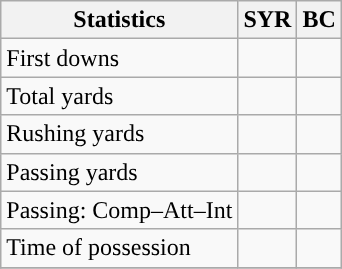<table class="wikitable" style="float: left;">
<tr>
<th>Statistics</th>
<th>SYR</th>
<th>BC</th>
</tr>
<tr>
<td>First downs</td>
<td></td>
<td></td>
</tr>
<tr>
<td>Total yards</td>
<td></td>
<td></td>
</tr>
<tr>
<td>Rushing yards</td>
<td></td>
<td></td>
</tr>
<tr>
<td>Passing yards</td>
<td></td>
<td></td>
</tr>
<tr>
<td>Passing: Comp–Att–Int</td>
<td></td>
<td></td>
</tr>
<tr>
<td>Time of possession</td>
<td></td>
<td></td>
</tr>
<tr>
</tr>
</table>
